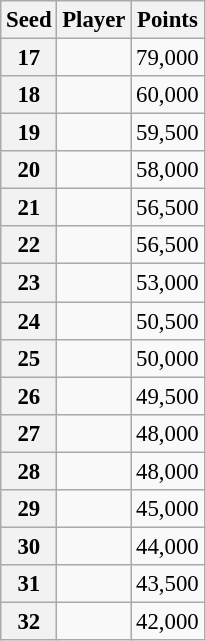<table class="wikitable sortable" style="font-size: 95%">
<tr>
<th>Seed</th>
<th>Player</th>
<th>Points</th>
</tr>
<tr>
<th align=center>17</th>
<td data-sort-value="Wakelin"></td>
<td align=right>79,000</td>
</tr>
<tr>
<th align=center>18</th>
<td data-sort-value="Maguire"></td>
<td align=right>60,000</td>
</tr>
<tr>
<th align=center>19</th>
<td data-sort-value="Lisowski"></td>
<td align=right>59,500</td>
</tr>
<tr>
<th align=center>20</th>
<td data-sort-value="Selt"></td>
<td align=right>58,000</td>
</tr>
<tr>
<th align=center>21</th>
<td data-sort-value="Murphy"></td>
<td align=right>56,500</td>
</tr>
<tr>
<th align=center>22</th>
<td data-sort-value="Xiao"></td>
<td align=right>56,500</td>
</tr>
<tr>
<th align=center>23</th>
<td data-sort-value="Gilbert"></td>
<td align=right>53,000</td>
</tr>
<tr>
<th align=center>24</th>
<td data-sort-value="Yuan"></td>
<td align=right>50,500</td>
</tr>
<tr>
<th align=center>25</th>
<td data-sort-value="Wu"></td>
<td align=right>50,000</td>
</tr>
<tr>
<th align=center>26</th>
<td data-sort-value="Brown"></td>
<td align=right>49,500</td>
</tr>
<tr>
<th align=center>27</th>
<td data-sort-value="Walden"></td>
<td align=right>48,000</td>
</tr>
<tr>
<th align=center>28</th>
<td data-sort-value="Cao"></td>
<td align=right>48,000</td>
</tr>
<tr>
<th align=center>29</th>
<td data-sort-value="Un-Nooh"></td>
<td align=right>45,000</td>
</tr>
<tr>
<th align=center>30</th>
<td data-sort-value="Dale"></td>
<td align=right>44,000</td>
</tr>
<tr>
<th align=center>31</th>
<td data-sort-value="Pang"></td>
<td align=right>43,500</td>
</tr>
<tr>
<th align=center>32</th>
<td data-sort-value="Jones"></td>
<td align=right>42,000</td>
</tr>
</table>
